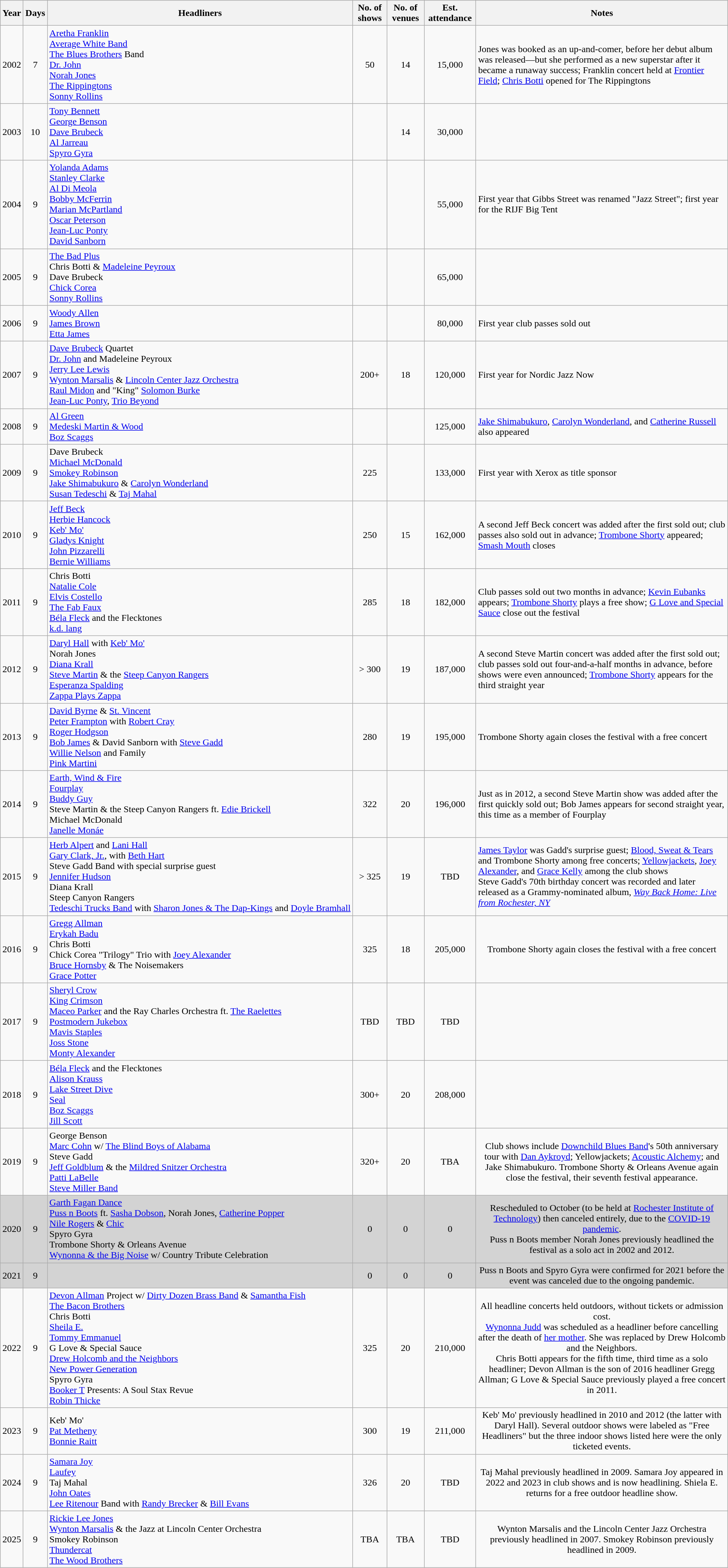<table class="wikitable">
<tr>
<th scope="col">Year</th>
<th scope="col">Days</th>
<th scope="col">Headliners</th>
<th scope="col">No. of shows</th>
<th scope="col">No. of venues</th>
<th scope="col">Est. attendance</th>
<th scope="col">Notes</th>
</tr>
<tr align="center">
<td scope="row">2002</td>
<td>7</td>
<td align="left"><a href='#'>Aretha Franklin</a><br><a href='#'>Average White Band</a><br><a href='#'>The Blues Brothers</a> Band<br><a href='#'>Dr. John</a><br><a href='#'>Norah Jones</a><br><a href='#'>The Rippingtons</a><br><a href='#'>Sonny Rollins</a></td>
<td>50</td>
<td>14</td>
<td>15,000</td>
<td align="left">Jones was booked as an up-and-comer, before her debut album was released—but she performed as a new superstar after it became a runaway success; Franklin concert held at <a href='#'>Frontier Field</a>; <a href='#'>Chris Botti</a> opened for The Rippingtons</td>
</tr>
<tr align="center">
<td scope="row">2003</td>
<td>10</td>
<td align="left"><a href='#'>Tony Bennett</a><br><a href='#'>George Benson</a><br><a href='#'>Dave Brubeck</a><br><a href='#'>Al Jarreau</a><br><a href='#'>Spyro Gyra</a></td>
<td></td>
<td>14</td>
<td>30,000</td>
<td align="left"></td>
</tr>
<tr align="center">
<td scope="row">2004</td>
<td>9</td>
<td align="left"><a href='#'>Yolanda Adams</a><br><a href='#'>Stanley Clarke</a><br><a href='#'>Al Di Meola</a><br><a href='#'>Bobby McFerrin</a><br><a href='#'>Marian McPartland</a><br><a href='#'>Oscar Peterson</a><br><a href='#'>Jean-Luc Ponty</a><br><a href='#'>David Sanborn</a></td>
<td></td>
<td></td>
<td>55,000</td>
<td align="left">First year that Gibbs Street was renamed "Jazz Street"; first year for the RIJF Big Tent</td>
</tr>
<tr align="center">
<td scope="row">2005</td>
<td>9</td>
<td align="left"><a href='#'>The Bad Plus</a><br>Chris Botti & <a href='#'>Madeleine Peyroux</a><br>Dave Brubeck<br><a href='#'>Chick Corea</a><br><a href='#'>Sonny Rollins</a></td>
<td></td>
<td></td>
<td>65,000</td>
<td align="left"></td>
</tr>
<tr align="center">
<td scope="row">2006</td>
<td>9</td>
<td align="left"><a href='#'>Woody Allen</a><br><a href='#'>James Brown</a><br><a href='#'>Etta James</a></td>
<td></td>
<td></td>
<td>80,000</td>
<td align="left">First year club passes sold out</td>
</tr>
<tr align="center">
<td scope="row">2007</td>
<td>9</td>
<td align="left"><a href='#'>Dave Brubeck</a> Quartet<br><a href='#'>Dr. John</a> and Madeleine Peyroux<br><a href='#'>Jerry Lee Lewis</a><br><a href='#'>Wynton Marsalis</a> & <a href='#'>Lincoln Center Jazz Orchestra</a><br><a href='#'>Raul Midon</a> and "King" <a href='#'>Solomon Burke</a><br><a href='#'>Jean-Luc Ponty</a>, <a href='#'>Trio Beyond</a></td>
<td>200+</td>
<td>18</td>
<td>120,000</td>
<td align="left">First year for Nordic Jazz Now</td>
</tr>
<tr align="center">
<td scope="row">2008</td>
<td>9</td>
<td align="left"><a href='#'>Al Green</a><br><a href='#'>Medeski Martin & Wood</a><br><a href='#'>Boz Scaggs</a></td>
<td></td>
<td></td>
<td>125,000</td>
<td align="left"><a href='#'>Jake Shimabukuro</a>, <a href='#'>Carolyn Wonderland</a>, and <a href='#'>Catherine Russell</a> also appeared</td>
</tr>
<tr align="center">
<td scope="row">2009</td>
<td>9</td>
<td style="white-space:nowrap" align="left">Dave Brubeck<br><a href='#'>Michael McDonald</a><br><a href='#'>Smokey Robinson</a><br><a href='#'>Jake Shimabukuro</a> & <a href='#'>Carolyn Wonderland</a><br><a href='#'>Susan Tedeschi</a> & <a href='#'>Taj Mahal</a></td>
<td>225</td>
<td></td>
<td>133,000</td>
<td align="left">First year with Xerox as title sponsor</td>
</tr>
<tr align="center">
<td scope="row">2010</td>
<td>9</td>
<td align="left"><a href='#'>Jeff Beck</a><br><a href='#'>Herbie Hancock</a><br><a href='#'>Keb' Mo'</a><br><a href='#'>Gladys Knight</a><br><a href='#'>John Pizzarelli</a><br><a href='#'>Bernie Williams</a></td>
<td>250</td>
<td>15</td>
<td>162,000</td>
<td align="left">A second Jeff Beck concert was added after the first sold out; club passes also sold out in advance; <a href='#'>Trombone Shorty</a> appeared; <a href='#'>Smash Mouth</a> closes</td>
</tr>
<tr align="center">
<td scope="row">2011</td>
<td>9</td>
<td align="left">Chris Botti<br><a href='#'>Natalie Cole</a><br><a href='#'>Elvis Costello</a><br><a href='#'>The Fab Faux</a><br><a href='#'>Béla Fleck</a> and the Flecktones<br><a href='#'>k.d. lang</a></td>
<td>285</td>
<td>18</td>
<td>182,000</td>
<td align="left">Club passes sold out two months in advance; <a href='#'>Kevin Eubanks</a> appears; <a href='#'>Trombone Shorty</a> plays a free show; <a href='#'>G Love and Special Sauce</a> close out the festival</td>
</tr>
<tr align="center">
<td scope="row">2012</td>
<td>9</td>
<td style="white-space:nowrap" align="left"><a href='#'>Daryl Hall</a> with <a href='#'>Keb' Mo'</a><br>Norah Jones<br><a href='#'>Diana Krall</a><br><a href='#'>Steve Martin</a> & the <a href='#'>Steep Canyon Rangers</a><br><a href='#'>Esperanza Spalding</a><br><a href='#'>Zappa Plays Zappa</a></td>
<td>> 300</td>
<td>19</td>
<td>187,000</td>
<td align="left">A second Steve Martin concert was added after the first sold out; club passes sold out four-and-a-half months in advance, before shows were even announced; <a href='#'>Trombone Shorty</a> appears for the third straight year</td>
</tr>
<tr align="center">
<td scope="row">2013</td>
<td>9</td>
<td style="white-space:nowrap" align="left"><a href='#'>David Byrne</a> & <a href='#'>St. Vincent</a><br><a href='#'>Peter Frampton</a> with <a href='#'>Robert Cray</a><br><a href='#'>Roger Hodgson</a><br><a href='#'>Bob James</a> & David Sanborn with <a href='#'>Steve Gadd</a><br><a href='#'>Willie Nelson</a> and Family<br><a href='#'>Pink Martini</a></td>
<td>280</td>
<td>19</td>
<td>195,000</td>
<td align="left">Trombone Shorty again closes the festival with a free concert</td>
</tr>
<tr align="center">
<td scope="row">2014</td>
<td>9</td>
<td style="white-space:nowrap" align="left"><a href='#'>Earth, Wind & Fire</a><br><a href='#'>Fourplay</a><br><a href='#'>Buddy Guy</a><br>Steve Martin & the Steep Canyon Rangers ft. <a href='#'>Edie Brickell</a><br>Michael McDonald<br><a href='#'>Janelle Monáe</a></td>
<td>322</td>
<td>20</td>
<td>196,000</td>
<td align="left">Just as in 2012, a second Steve Martin show was added after the first quickly sold out; Bob James appears for second straight year, this time as a member of Fourplay</td>
</tr>
<tr align="center">
<td scope="row">2015</td>
<td>9</td>
<td style="white-space:nowrap" align="left"><a href='#'>Herb Alpert</a> and <a href='#'>Lani Hall</a><br><a href='#'>Gary Clark, Jr.</a>, with <a href='#'>Beth Hart</a><br>Steve Gadd Band with special surprise guest<br><a href='#'>Jennifer Hudson</a><br>Diana Krall<br>Steep Canyon Rangers<br><a href='#'>Tedeschi Trucks Band</a> with <a href='#'>Sharon Jones & The Dap-Kings</a> and <a href='#'>Doyle Bramhall</a></td>
<td>> 325</td>
<td>19</td>
<td>TBD</td>
<td align="left"><a href='#'>James Taylor</a> was Gadd's surprise guest; <a href='#'>Blood, Sweat & Tears</a> and Trombone Shorty among free concerts; <a href='#'>Yellowjackets</a>, <a href='#'>Joey Alexander</a>, and <a href='#'>Grace Kelly</a> among the club shows<br>Steve Gadd's 70th birthday concert was recorded and later released as a Grammy-nominated album, <em><a href='#'>Way Back Home: Live from Rochester, NY</a></em></td>
</tr>
<tr align="center">
<td scope="row">2016</td>
<td>9</td>
<td style="white-space:nowrap" align="left"><a href='#'>Gregg Allman</a><br><a href='#'>Erykah Badu</a><br>Chris Botti<br>Chick Corea "Trilogy" Trio with <a href='#'>Joey Alexander</a><br><a href='#'>Bruce Hornsby</a> & The Noisemakers<br><a href='#'>Grace Potter</a></td>
<td>325</td>
<td>18</td>
<td>205,000</td>
<td>Trombone Shorty again closes the festival with a free concert</td>
</tr>
<tr align="center">
<td scope="row">2017</td>
<td>9</td>
<td style="white-space:nowrap" align="left"><a href='#'>Sheryl Crow</a><br><a href='#'>King Crimson</a><br><a href='#'>Maceo Parker</a> and the Ray Charles Orchestra ft. <a href='#'>The Raelettes</a><br><a href='#'>Postmodern Jukebox</a><br><a href='#'>Mavis Staples</a><br><a href='#'>Joss Stone</a><br><a href='#'>Monty Alexander</a></td>
<td>TBD</td>
<td>TBD</td>
<td>TBD</td>
<td> </td>
</tr>
<tr align="center">
<td scope="row">2018</td>
<td>9</td>
<td style="white-space:nowrap" align="left"><a href='#'>Béla Fleck</a> and the Flecktones<br><a href='#'>Alison Krauss</a><br><a href='#'>Lake Street Dive</a><br><a href='#'>Seal</a><br><a href='#'>Boz Scaggs</a><br><a href='#'>Jill Scott</a></td>
<td>300+</td>
<td>20</td>
<td>208,000</td>
<td> </td>
</tr>
<tr align="center">
<td scope="row">2019</td>
<td>9</td>
<td style="white-space:nowrap" align="left">George Benson<br><a href='#'>Marc Cohn</a> w/ <a href='#'>The Blind Boys of Alabama</a><br>Steve Gadd<br><a href='#'>Jeff Goldblum</a> & the <a href='#'>Mildred Snitzer Orchestra</a><br><a href='#'>Patti LaBelle</a><br><a href='#'>Steve Miller Band</a></td>
<td>320+</td>
<td>20</td>
<td>TBA</td>
<td>Club shows include <a href='#'>Downchild Blues Band</a>'s 50th anniversary tour with <a href='#'>Dan Aykroyd</a>; Yellowjackets; <a href='#'>Acoustic Alchemy</a>; and Jake Shimabukuro. Trombone Shorty & Orleans Avenue again close the festival, their seventh festival appearance.</td>
</tr>
<tr align="center" bgcolor="lightgray">
<td scope="row">2020</td>
<td>9</td>
<td style="white-space:nowrap" align="left"><a href='#'>Garth Fagan Dance</a><br><a href='#'>Puss n Boots</a> ft. <a href='#'>Sasha Dobson</a>, Norah Jones, <a href='#'>Catherine Popper</a><br><a href='#'>Nile Rogers</a> & <a href='#'>Chic</a><br>Spyro Gyra<br>Trombone Shorty & Orleans Avenue<br><a href='#'>Wynonna & the Big Noise</a> w/ Country Tribute Celebration</td>
<td>0</td>
<td>0</td>
<td>0</td>
<td>Rescheduled to October (to be held at <a href='#'>Rochester Institute of Technology</a>) then canceled entirely, due to the <a href='#'>COVID-19 pandemic</a>.<br>Puss n Boots member Norah Jones previously headlined the festival as a solo act in 2002 and 2012.</td>
</tr>
<tr align="center" bgcolor="lightgray">
<td scope="row">2021</td>
<td>9</td>
<td style="white-space:nowrap" align="left"> </td>
<td>0</td>
<td>0</td>
<td>0</td>
<td>Puss n Boots and Spyro Gyra were confirmed for 2021 before the event was canceled due to the ongoing pandemic.</td>
</tr>
<tr align="center">
<td scope="row">2022</td>
<td>9</td>
<td style="white-space:nowrap" align="left"><a href='#'>Devon Allman</a> Project w/ <a href='#'>Dirty Dozen Brass Band</a> & <a href='#'>Samantha Fish</a><br><a href='#'>The Bacon Brothers</a><br>Chris Botti<br><a href='#'>Sheila E.</a><br><a href='#'>Tommy Emmanuel</a><br>G Love & Special Sauce<br><a href='#'>Drew Holcomb and the Neighbors</a><br><a href='#'>New Power Generation</a><br>Spyro Gyra<br><a href='#'>Booker T</a> Presents: A Soul Stax Revue<br><a href='#'>Robin Thicke</a></td>
<td>325</td>
<td>20</td>
<td>210,000</td>
<td>All headline concerts held outdoors, without tickets or admission cost.<br><a href='#'>Wynonna Judd</a> was scheduled as a headliner before cancelling after the death of <a href='#'>her mother</a>. She was replaced by Drew Holcomb and the Neighbors.<br>Chris Botti appears for the fifth time, third time as a solo headliner; Devon Allman is the son of 2016 headliner Gregg Allman; G Love & Special Sauce previously played a free concert in 2011.</td>
</tr>
<tr align="center">
<td scope="row">2023</td>
<td>9</td>
<td style="white-space:nowrap" align="left">Keb' Mo'<br><a href='#'>Pat Metheny</a><br><a href='#'>Bonnie Raitt</a></td>
<td>300</td>
<td>19</td>
<td>211,000</td>
<td>Keb' Mo' previously headlined in 2010 and 2012 (the latter with Daryl Hall). Several outdoor shows were labeled as "Free Headliners" but the three indoor shows listed here were the only ticketed events.</td>
</tr>
<tr align="center">
<td scope="row">2024</td>
<td>9</td>
<td style="white-space:nowrap" align="left"><a href='#'>Samara Joy</a><br><a href='#'>Laufey</a><br>Taj Mahal<br><a href='#'>John Oates</a><br><a href='#'>Lee Ritenour</a> Band with <a href='#'>Randy Brecker</a> & <a href='#'>Bill Evans</a></td>
<td>326</td>
<td>20</td>
<td>TBD</td>
<td>Taj Mahal previously headlined in 2009. Samara Joy appeared in 2022 and 2023 in club shows and is now headlining. Shiela E. returns for a free outdoor headline show.</td>
</tr>
<tr align="center">
<td scope="row">2025</td>
<td>9</td>
<td style="white-space:nowrap" align="left"><a href='#'>Rickie Lee Jones</a><br><a href='#'>Wynton Marsalis</a> & the Jazz at Lincoln Center Orchestra<br>Smokey Robinson<br><a href='#'>Thundercat</a><br><a href='#'>The Wood Brothers</a></td>
<td>TBA</td>
<td>TBA</td>
<td>TBD</td>
<td>Wynton Marsalis and the Lincoln Center Jazz Orchestra previously headlined in 2007. Smokey Robinson previously headlined in 2009.</td>
</tr>
</table>
